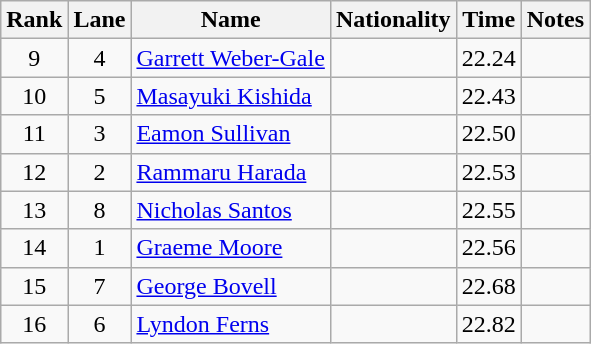<table class="wikitable sortable" style="text-align:center">
<tr>
<th>Rank</th>
<th>Lane</th>
<th>Name</th>
<th>Nationality</th>
<th>Time</th>
<th>Notes</th>
</tr>
<tr>
<td>9</td>
<td>4</td>
<td align=left><a href='#'>Garrett Weber-Gale</a></td>
<td align=left></td>
<td>22.24</td>
<td></td>
</tr>
<tr>
<td>10</td>
<td>5</td>
<td align=left><a href='#'>Masayuki Kishida</a></td>
<td align=left></td>
<td>22.43</td>
<td></td>
</tr>
<tr>
<td>11</td>
<td>3</td>
<td align=left><a href='#'>Eamon Sullivan</a></td>
<td align=left></td>
<td>22.50</td>
<td></td>
</tr>
<tr>
<td>12</td>
<td>2</td>
<td align=left><a href='#'>Rammaru Harada</a></td>
<td align=left></td>
<td>22.53</td>
<td></td>
</tr>
<tr>
<td>13</td>
<td>8</td>
<td align=left><a href='#'>Nicholas Santos</a></td>
<td align=left></td>
<td>22.55</td>
<td></td>
</tr>
<tr>
<td>14</td>
<td>1</td>
<td align=left><a href='#'>Graeme Moore</a></td>
<td align=left></td>
<td>22.56</td>
<td></td>
</tr>
<tr>
<td>15</td>
<td>7</td>
<td align=left><a href='#'>George Bovell</a></td>
<td align=left></td>
<td>22.68</td>
<td></td>
</tr>
<tr>
<td>16</td>
<td>6</td>
<td align=left><a href='#'>Lyndon Ferns</a></td>
<td align=left></td>
<td>22.82</td>
<td></td>
</tr>
</table>
